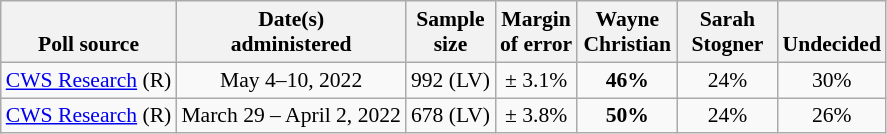<table class="wikitable" style="font-size:90%;text-align:center;">
<tr valign=bottom>
<th>Poll source</th>
<th>Date(s)<br>administered</th>
<th>Sample<br>size</th>
<th>Margin<br>of error</th>
<th style="width:60px;">Wayne<br>Christian</th>
<th style="width:60px;">Sarah<br>Stogner</th>
<th>Undecided</th>
</tr>
<tr>
<td style="text-align:left;"><a href='#'>CWS Research</a> (R)</td>
<td>May 4–10, 2022</td>
<td>992 (LV)</td>
<td>± 3.1%</td>
<td><strong>46%</strong></td>
<td>24%</td>
<td>30%</td>
</tr>
<tr>
<td style="text-align:left;"><a href='#'>CWS Research</a> (R)</td>
<td>March 29 – April 2, 2022</td>
<td>678 (LV)</td>
<td>± 3.8%</td>
<td><strong>50%</strong></td>
<td>24%</td>
<td>26%</td>
</tr>
</table>
